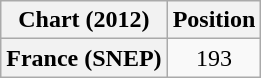<table class="wikitable plainrowheaders" style="text-align:center">
<tr>
<th scope="col">Chart (2012)</th>
<th scope="col">Position</th>
</tr>
<tr>
<th scope="row">France (SNEP)</th>
<td>193</td>
</tr>
</table>
